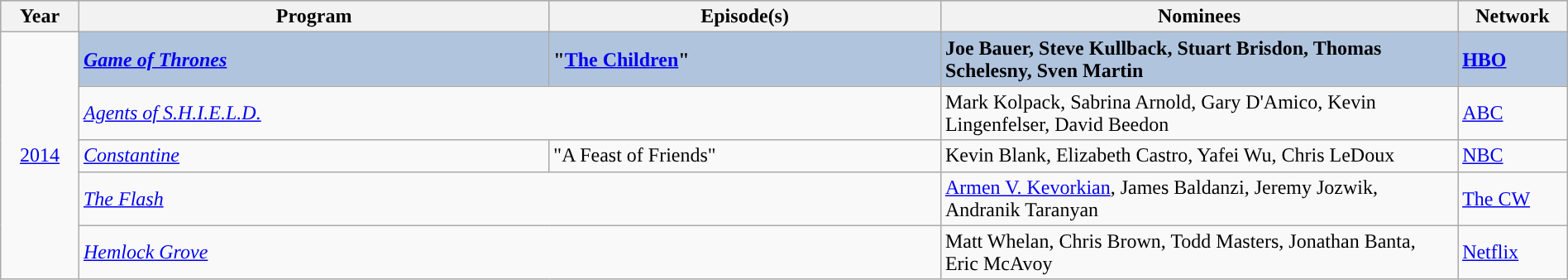<table class="wikitable" style="width:100%">
<tr bgcolor="#bebebe">
<th width="5%">Year</th>
<th width="30%">Program</th>
<th width="25%">Episode(s)</th>
<th width="33%">Nominees</th>
<th width="8%">Network</th>
</tr>
<tr>
<td rowspan="6" style="text-align:center;"><a href='#'>2014</a><br></td>
<td style="background:#B0C4DE;"><strong><em><a href='#'>Game of Thrones</a></em></strong></td>
<td style="background:#B0C4DE;"><strong>"<a href='#'>The Children</a>"</strong></td>
<td style="background:#B0C4DE;"><strong>Joe Bauer, Steve Kullback, Stuart Brisdon, Thomas Schelesny, Sven Martin</strong></td>
<td style="background:#B0C4DE;"><strong><a href='#'>HBO</a></strong></td>
</tr>
<tr>
<td colspan="2"><em><a href='#'>Agents of S.H.I.E.L.D.</a></em></td>
<td>Mark Kolpack, Sabrina Arnold, Gary D'Amico, Kevin Lingenfelser, David Beedon</td>
<td><a href='#'>ABC</a></td>
</tr>
<tr>
<td><em><a href='#'>Constantine</a></em></td>
<td>"A Feast of Friends"</td>
<td>Kevin Blank, Elizabeth Castro, Yafei Wu, Chris LeDoux</td>
<td><a href='#'>NBC</a></td>
</tr>
<tr>
<td colspan="2'"><em><a href='#'>The Flash</a></em></td>
<td><a href='#'>Armen V. Kevorkian</a>, James Baldanzi, Jeremy Jozwik, Andranik Taranyan</td>
<td><a href='#'>The CW</a></td>
</tr>
<tr>
<td colspan="2'"><em><a href='#'>Hemlock Grove</a></em></td>
<td>Matt Whelan, Chris Brown, Todd Masters, Jonathan Banta, Eric McAvoy</td>
<td><a href='#'>Netflix</a></td>
</tr>
</table>
